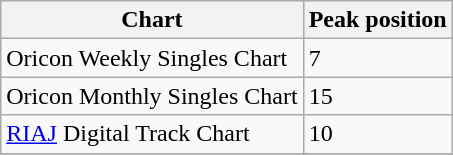<table class="wikitable">
<tr>
<th>Chart</th>
<th>Peak position</th>
</tr>
<tr>
<td>Oricon Weekly Singles Chart</td>
<td>7</td>
</tr>
<tr>
<td>Oricon Monthly Singles Chart</td>
<td>15</td>
</tr>
<tr>
<td><a href='#'>RIAJ</a> Digital Track Chart </td>
<td>10</td>
</tr>
<tr>
</tr>
</table>
